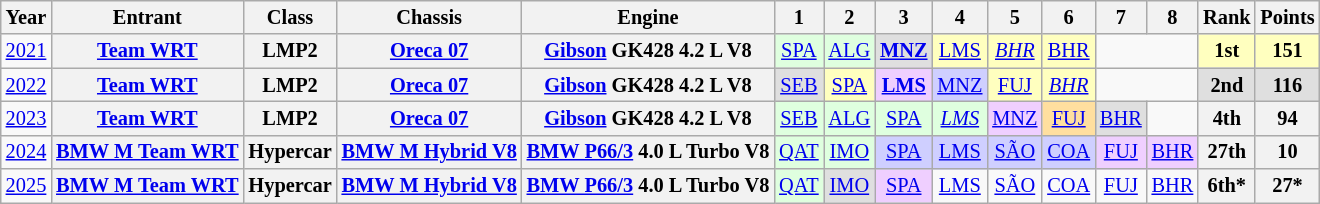<table class="wikitable" style="text-align:center; font-size:85%">
<tr>
<th>Year</th>
<th>Entrant</th>
<th>Class</th>
<th>Chassis</th>
<th>Engine</th>
<th>1</th>
<th>2</th>
<th>3</th>
<th>4</th>
<th>5</th>
<th>6</th>
<th>7</th>
<th>8</th>
<th>Rank</th>
<th>Points</th>
</tr>
<tr>
<td><a href='#'>2021</a></td>
<th nowrap><a href='#'>Team WRT</a></th>
<th>LMP2</th>
<th nowrap><a href='#'>Oreca 07</a></th>
<th nowrap><a href='#'>Gibson</a> GK428 4.2 L V8</th>
<td style="background:#DFFFDF;"><a href='#'>SPA</a><br></td>
<td style="background:#DFFFDF;"><a href='#'>ALG</a><br></td>
<td style="background:#DFDFDF;"><strong><a href='#'>MNZ</a></strong><br></td>
<td style="background:#FFFFBF;"><a href='#'>LMS</a><br></td>
<td style="background:#FFFFBF;"><em><a href='#'>BHR</a></em><br></td>
<td style="background:#FFFFBF;"><a href='#'>BHR</a><br></td>
<td colspan=2></td>
<th style="background:#FFFFBF;">1st</th>
<th style="background:#FFFFBF;">151</th>
</tr>
<tr>
<td><a href='#'>2022</a></td>
<th nowrap><a href='#'>Team WRT</a></th>
<th>LMP2</th>
<th nowrap><a href='#'>Oreca 07</a></th>
<th nowrap><a href='#'>Gibson</a> GK428 4.2 L V8</th>
<td style="background:#DFDFDF;"><a href='#'>SEB</a><br></td>
<td style="background:#FFFFBF;"><a href='#'>SPA</a><br></td>
<td style="background:#EFCFFF;"><strong><a href='#'>LMS</a></strong><br></td>
<td style="background:#CFCFFF;"><a href='#'>MNZ</a><br></td>
<td style="background:#FFFFBF;"><a href='#'>FUJ</a><br></td>
<td style="background:#FFFFBF;"><em><a href='#'>BHR</a></em><br></td>
<td colspan=2></td>
<th style="background:#DFDFDF;">2nd</th>
<th style="background:#DFDFDF;">116</th>
</tr>
<tr>
<td><a href='#'>2023</a></td>
<th nowrap><a href='#'>Team WRT</a></th>
<th>LMP2</th>
<th nowrap><a href='#'>Oreca 07</a></th>
<th nowrap><a href='#'>Gibson</a> GK428 4.2 L V8</th>
<td style="background:#DFFFDF;"><a href='#'>SEB</a><br></td>
<td style="background:#DFFFDF;"><a href='#'>ALG</a><br></td>
<td style="background:#DFFFDF;"><a href='#'>SPA</a><br></td>
<td style="background:#DFFFDF;"><em><a href='#'>LMS</a></em><br></td>
<td style="background:#EFCFFF;"><a href='#'>MNZ</a><br></td>
<td style="background:#FFDF9F;"><a href='#'>FUJ</a><br></td>
<td style="background:#DFDFDF;"><a href='#'>BHR</a><br></td>
<td></td>
<th>4th</th>
<th>94</th>
</tr>
<tr>
<td><a href='#'>2024</a></td>
<th nowrap><a href='#'>BMW M Team WRT</a></th>
<th>Hypercar</th>
<th nowrap><a href='#'>BMW M Hybrid V8</a></th>
<th nowrap><a href='#'>BMW P66/3</a> 4.0 L Turbo V8</th>
<td style="background:#DFFFDF;"><a href='#'>QAT</a><br></td>
<td style="background:#DFFFDF;"><a href='#'>IMO</a><br></td>
<td style="background:#CFCFFF;"><a href='#'>SPA</a><br></td>
<td style="background:#CFCFFF;"><a href='#'>LMS</a><br></td>
<td style="background:#CFCFFF;"><a href='#'>SÃO</a><br></td>
<td style="background:#CFCFFF;"><a href='#'>COA</a><br></td>
<td style="background:#EFCFFF;"><a href='#'>FUJ</a><br></td>
<td style="background:#EFCFFF;"><a href='#'>BHR</a><br></td>
<th>27th</th>
<th>10</th>
</tr>
<tr>
<td><a href='#'>2025</a></td>
<th><a href='#'>BMW M Team WRT</a></th>
<th>Hypercar</th>
<th><a href='#'>BMW M Hybrid V8</a></th>
<th><a href='#'>BMW P66/3</a> 4.0 L Turbo V8</th>
<td style="background:#DFFFDF;"><a href='#'>QAT</a><br></td>
<td style="background:#DFDFDF;"><a href='#'>IMO</a><br></td>
<td style="background:#EFCFFF;"><a href='#'>SPA</a><br></td>
<td style="background:#;"><a href='#'>LMS</a><br></td>
<td style="background:#;"><a href='#'>SÃO</a><br></td>
<td style="background:#;"><a href='#'>COA</a><br></td>
<td style="background:#;"><a href='#'>FUJ</a><br></td>
<td style="background:#;"><a href='#'>BHR</a><br></td>
<th>6th*</th>
<th>27*</th>
</tr>
</table>
